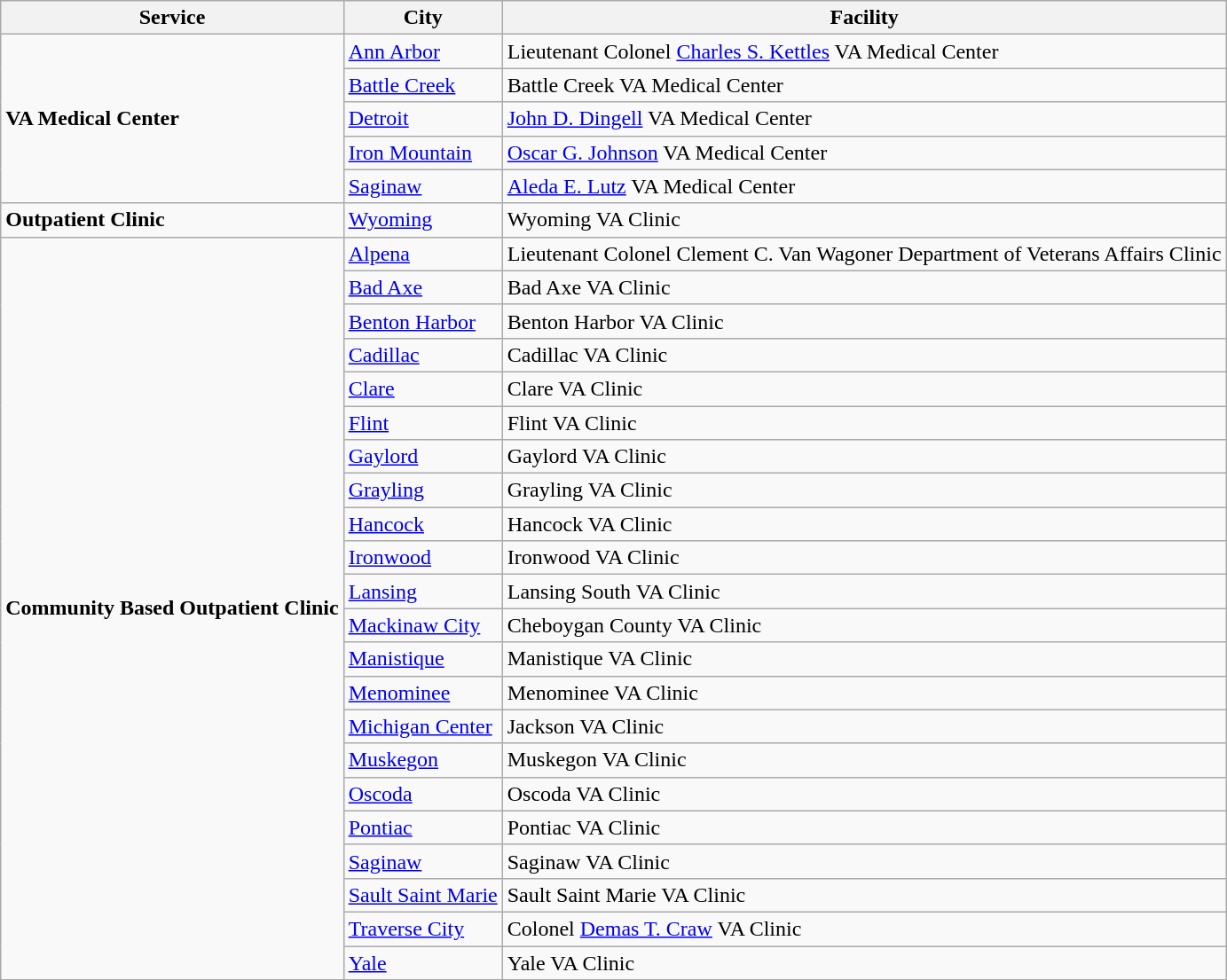<table class="wikitable">
<tr>
<th>Service</th>
<th>City</th>
<th>Facility</th>
</tr>
<tr>
<td rowspan=5><strong>VA Medical Center</strong></td>
<td><a href='#'>Ann Arbor</a></td>
<td>Lieutenant Colonel <a href='#'>Charles S. Kettles</a> VA Medical Center</td>
</tr>
<tr>
<td><a href='#'>Battle Creek</a></td>
<td>Battle Creek VA Medical Center</td>
</tr>
<tr>
<td><a href='#'>Detroit</a></td>
<td><a href='#'>John D. Dingell</a> VA Medical Center</td>
</tr>
<tr>
<td><a href='#'>Iron Mountain</a></td>
<td><a href='#'>Oscar G. Johnson</a> VA Medical Center</td>
</tr>
<tr>
<td><a href='#'>Saginaw</a></td>
<td><a href='#'>Aleda E. Lutz</a> VA Medical Center</td>
</tr>
<tr>
<td rowspan=><strong>Outpatient Clinic</strong></td>
<td><a href='#'>Wyoming</a></td>
<td>Wyoming VA Clinic</td>
</tr>
<tr>
<td rowspan=22><strong>Community Based Outpatient Clinic</strong></td>
<td><a href='#'>Alpena</a></td>
<td>Lieutenant Colonel Clement C. Van Wagoner Department of Veterans Affairs Clinic</td>
</tr>
<tr>
<td><a href='#'>Bad Axe</a></td>
<td>Bad Axe VA Clinic</td>
</tr>
<tr>
<td><a href='#'>Benton Harbor</a></td>
<td>Benton Harbor VA Clinic</td>
</tr>
<tr>
<td><a href='#'>Cadillac</a></td>
<td>Cadillac VA Clinic</td>
</tr>
<tr>
<td><a href='#'>Clare</a></td>
<td>Clare VA Clinic</td>
</tr>
<tr>
<td><a href='#'>Flint</a></td>
<td>Flint VA Clinic</td>
</tr>
<tr>
<td><a href='#'>Gaylord</a></td>
<td>Gaylord VA Clinic</td>
</tr>
<tr>
<td><a href='#'>Grayling</a></td>
<td>Grayling VA Clinic</td>
</tr>
<tr>
<td><a href='#'>Hancock</a></td>
<td>Hancock VA Clinic</td>
</tr>
<tr>
<td><a href='#'>Ironwood</a></td>
<td>Ironwood VA Clinic</td>
</tr>
<tr>
<td><a href='#'>Lansing</a></td>
<td>Lansing South VA Clinic</td>
</tr>
<tr>
<td><a href='#'>Mackinaw City</a></td>
<td>Cheboygan County VA Clinic</td>
</tr>
<tr>
<td><a href='#'>Manistique</a></td>
<td>Manistique VA Clinic</td>
</tr>
<tr>
<td><a href='#'>Menominee</a></td>
<td>Menominee VA Clinic</td>
</tr>
<tr>
<td><a href='#'>Michigan Center</a></td>
<td>Jackson VA Clinic</td>
</tr>
<tr>
<td><a href='#'>Muskegon</a></td>
<td>Muskegon VA Clinic</td>
</tr>
<tr>
<td><a href='#'>Oscoda</a></td>
<td>Oscoda VA Clinic</td>
</tr>
<tr>
<td><a href='#'>Pontiac</a></td>
<td>Pontiac VA Clinic</td>
</tr>
<tr>
<td><a href='#'>Saginaw</a></td>
<td>Saginaw VA Clinic</td>
</tr>
<tr>
<td><a href='#'>Sault Saint Marie</a></td>
<td>Sault Saint Marie VA Clinic</td>
</tr>
<tr>
<td><a href='#'>Traverse City</a></td>
<td>Colonel <a href='#'>Demas T. Craw</a> VA Clinic</td>
</tr>
<tr>
<td><a href='#'>Yale</a></td>
<td>Yale VA Clinic</td>
</tr>
</table>
